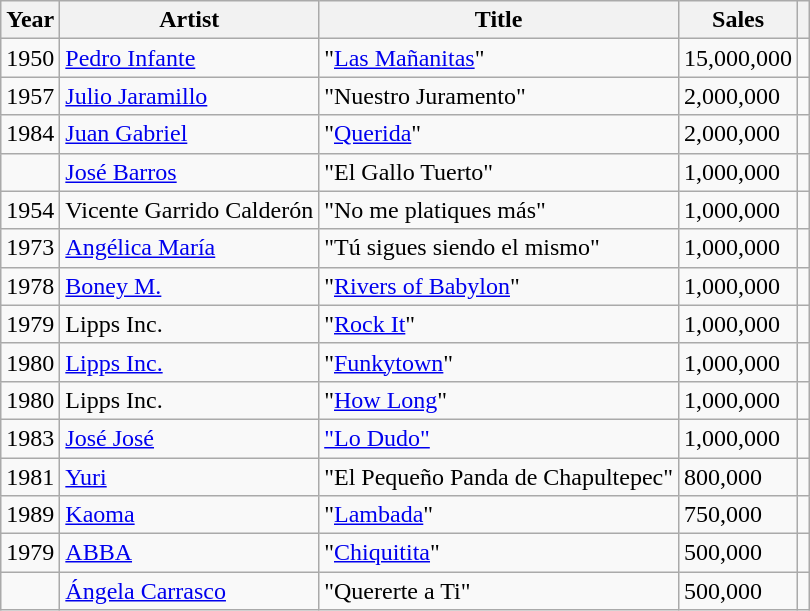<table class="wikitable">
<tr>
<th>Year</th>
<th>Artist</th>
<th>Title</th>
<th>Sales</th>
<th></th>
</tr>
<tr>
<td>1950</td>
<td><a href='#'>Pedro Infante</a></td>
<td>"<a href='#'>Las Mañanitas</a>"</td>
<td>15,000,000</td>
<td></td>
</tr>
<tr>
<td>1957</td>
<td><a href='#'>Julio Jaramillo</a></td>
<td>"Nuestro Juramento"</td>
<td>2,000,000</td>
<td></td>
</tr>
<tr>
<td>1984</td>
<td><a href='#'>Juan Gabriel</a></td>
<td>"<a href='#'>Querida</a>"</td>
<td>2,000,000</td>
<td></td>
</tr>
<tr>
<td></td>
<td><a href='#'>José Barros</a></td>
<td>"El Gallo Tuerto"</td>
<td>1,000,000</td>
<td></td>
</tr>
<tr>
<td>1954</td>
<td>Vicente Garrido Calderón</td>
<td>"No me platiques más"</td>
<td>1,000,000</td>
<td></td>
</tr>
<tr>
<td>1973</td>
<td><a href='#'>Angélica María</a></td>
<td>"Tú sigues siendo el mismo"</td>
<td>1,000,000</td>
<td></td>
</tr>
<tr>
<td>1978</td>
<td><a href='#'>Boney M.</a></td>
<td>"<a href='#'>Rivers of Babylon</a>"</td>
<td>1,000,000</td>
<td></td>
</tr>
<tr>
<td>1979</td>
<td>Lipps Inc.</td>
<td>"<a href='#'>Rock It</a>"</td>
<td>1,000,000</td>
<td></td>
</tr>
<tr>
<td>1980</td>
<td><a href='#'>Lipps Inc.</a></td>
<td>"<a href='#'>Funkytown</a>"</td>
<td>1,000,000</td>
<td></td>
</tr>
<tr>
<td>1980</td>
<td>Lipps Inc.</td>
<td>"<a href='#'>How Long</a>"</td>
<td>1,000,000</td>
<td></td>
</tr>
<tr>
<td>1983</td>
<td><a href='#'>José José</a></td>
<td><a href='#'>"Lo Dudo"</a></td>
<td>1,000,000</td>
<td></td>
</tr>
<tr>
<td>1981</td>
<td><a href='#'>Yuri</a></td>
<td>"El Pequeño Panda de Chapultepec"</td>
<td>800,000</td>
<td></td>
</tr>
<tr>
<td>1989</td>
<td><a href='#'>Kaoma</a></td>
<td>"<a href='#'>Lambada</a>"</td>
<td>750,000</td>
<td></td>
</tr>
<tr>
<td>1979</td>
<td><a href='#'>ABBA</a></td>
<td>"<a href='#'>Chiquitita</a>"</td>
<td>500,000</td>
<td></td>
</tr>
<tr>
<td></td>
<td><a href='#'>Ángela Carrasco</a></td>
<td>"Quererte a Ti"</td>
<td>500,000</td>
<td></td>
</tr>
</table>
